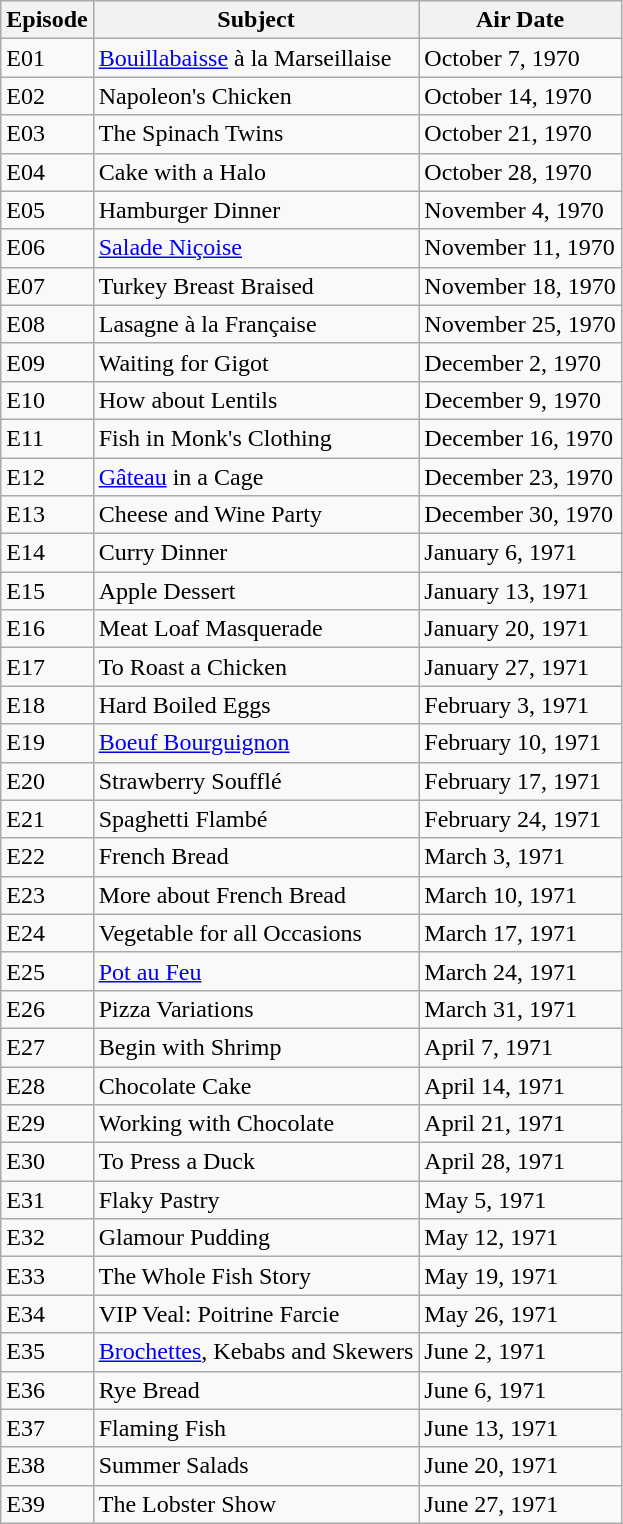<table class="wikitable">
<tr>
<th>Episode</th>
<th>Subject</th>
<th>Air Date</th>
</tr>
<tr>
<td>E01</td>
<td><a href='#'>Bouillabaisse</a> à la Marseillaise</td>
<td>October 7, 1970</td>
</tr>
<tr>
<td>E02</td>
<td>Napoleon's Chicken</td>
<td>October 14, 1970</td>
</tr>
<tr>
<td>E03</td>
<td>The Spinach Twins</td>
<td>October 21, 1970</td>
</tr>
<tr>
<td>E04</td>
<td>Cake with a Halo</td>
<td>October 28, 1970</td>
</tr>
<tr>
<td>E05</td>
<td>Hamburger Dinner</td>
<td>November 4, 1970</td>
</tr>
<tr>
<td>E06</td>
<td><a href='#'>Salade Niçoise</a></td>
<td>November 11, 1970</td>
</tr>
<tr>
<td>E07</td>
<td>Turkey Breast Braised</td>
<td>November 18, 1970</td>
</tr>
<tr>
<td>E08</td>
<td>Lasagne à la Française</td>
<td>November 25, 1970</td>
</tr>
<tr>
<td>E09</td>
<td>Waiting for Gigot</td>
<td>December 2, 1970</td>
</tr>
<tr>
<td>E10</td>
<td>How about Lentils</td>
<td>December 9, 1970</td>
</tr>
<tr>
<td>E11</td>
<td>Fish in Monk's Clothing</td>
<td>December 16, 1970</td>
</tr>
<tr>
<td>E12</td>
<td><a href='#'>Gâteau</a> in a Cage</td>
<td>December 23, 1970</td>
</tr>
<tr>
<td>E13</td>
<td>Cheese and Wine Party</td>
<td>December 30, 1970</td>
</tr>
<tr>
<td>E14</td>
<td>Curry Dinner</td>
<td>January 6, 1971</td>
</tr>
<tr>
<td>E15</td>
<td>Apple Dessert</td>
<td>January 13, 1971</td>
</tr>
<tr>
<td>E16</td>
<td>Meat Loaf Masquerade</td>
<td>January 20, 1971</td>
</tr>
<tr>
<td>E17</td>
<td>To Roast a Chicken</td>
<td>January 27, 1971</td>
</tr>
<tr>
<td>E18</td>
<td>Hard Boiled Eggs</td>
<td>February 3, 1971</td>
</tr>
<tr>
<td>E19</td>
<td><a href='#'>Boeuf Bourguignon</a></td>
<td>February 10, 1971</td>
</tr>
<tr>
<td>E20</td>
<td>Strawberry Soufflé</td>
<td>February 17, 1971</td>
</tr>
<tr>
<td>E21</td>
<td>Spaghetti Flambé</td>
<td>February 24, 1971</td>
</tr>
<tr>
<td>E22</td>
<td>French Bread</td>
<td>March 3, 1971</td>
</tr>
<tr>
<td>E23</td>
<td>More about French Bread</td>
<td>March 10, 1971</td>
</tr>
<tr>
<td>E24</td>
<td>Vegetable for all Occasions</td>
<td>March 17, 1971</td>
</tr>
<tr>
<td>E25</td>
<td><a href='#'>Pot au Feu</a></td>
<td>March 24, 1971</td>
</tr>
<tr>
<td>E26</td>
<td>Pizza Variations</td>
<td>March 31, 1971</td>
</tr>
<tr>
<td>E27</td>
<td>Begin with Shrimp</td>
<td>April 7, 1971</td>
</tr>
<tr>
<td>E28</td>
<td>Chocolate Cake</td>
<td>April 14, 1971</td>
</tr>
<tr>
<td>E29</td>
<td>Working with Chocolate</td>
<td>April 21, 1971</td>
</tr>
<tr>
<td>E30</td>
<td>To Press a Duck</td>
<td>April 28, 1971</td>
</tr>
<tr>
<td>E31</td>
<td>Flaky Pastry</td>
<td>May 5, 1971</td>
</tr>
<tr>
<td>E32</td>
<td>Glamour Pudding</td>
<td>May 12, 1971</td>
</tr>
<tr>
<td>E33</td>
<td>The Whole Fish Story</td>
<td>May 19, 1971</td>
</tr>
<tr>
<td>E34</td>
<td>VIP Veal: Poitrine Farcie</td>
<td>May 26, 1971</td>
</tr>
<tr>
<td>E35</td>
<td><a href='#'>Brochettes</a>, Kebabs and Skewers</td>
<td>June 2, 1971</td>
</tr>
<tr>
<td>E36</td>
<td>Rye Bread</td>
<td>June 6, 1971</td>
</tr>
<tr>
<td>E37</td>
<td>Flaming Fish</td>
<td>June 13, 1971</td>
</tr>
<tr>
<td>E38</td>
<td>Summer Salads</td>
<td>June 20, 1971</td>
</tr>
<tr>
<td>E39</td>
<td>The Lobster Show</td>
<td>June 27, 1971</td>
</tr>
</table>
